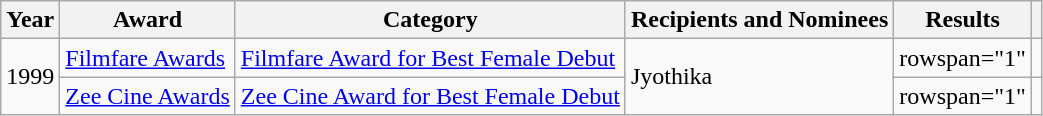<table class="wikitable plainrowheaders sortable">
<tr>
<th>Year</th>
<th>Award</th>
<th>Category</th>
<th>Recipients and Nominees</th>
<th>Results</th>
<th></th>
</tr>
<tr>
<td rowspan="2">1999</td>
<td><a href='#'>Filmfare Awards</a></td>
<td><a href='#'>Filmfare Award for Best Female Debut</a></td>
<td rowspan="2">Jyothika</td>
<td>rowspan="1" </td>
<td></td>
</tr>
<tr>
<td><a href='#'>Zee Cine Awards</a></td>
<td><a href='#'>Zee Cine Award for Best Female Debut</a></td>
<td>rowspan="1" </td>
<td></td>
</tr>
</table>
